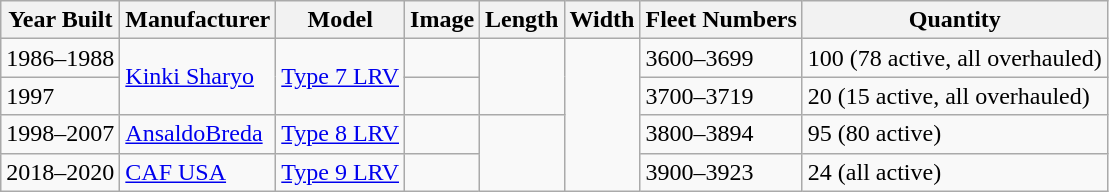<table class="wikitable">
<tr>
<th>Year Built</th>
<th>Manufacturer</th>
<th>Model</th>
<th>Image</th>
<th>Length</th>
<th>Width</th>
<th>Fleet Numbers</th>
<th>Quantity</th>
</tr>
<tr>
<td>1986–1988</td>
<td rowspan=2><a href='#'>Kinki Sharyo</a></td>
<td rowspan=2><a href='#'>Type 7 LRV</a></td>
<td></td>
<td rowspan=2></td>
<td rowspan=4></td>
<td>3600–3699</td>
<td>100 (78 active, all overhauled)</td>
</tr>
<tr>
<td>1997</td>
<td></td>
<td>3700–3719</td>
<td>20 (15 active, all overhauled)</td>
</tr>
<tr>
<td>1998–2007</td>
<td><a href='#'>AnsaldoBreda</a></td>
<td><a href='#'>Type 8 LRV</a></td>
<td></td>
<td rowspan="2"></td>
<td>3800–3894</td>
<td>95 (80 active)</td>
</tr>
<tr>
<td>2018–2020</td>
<td><a href='#'>CAF USA</a></td>
<td><a href='#'>Type 9 LRV</a></td>
<td></td>
<td>3900–3923</td>
<td>24 (all active)</td>
</tr>
</table>
